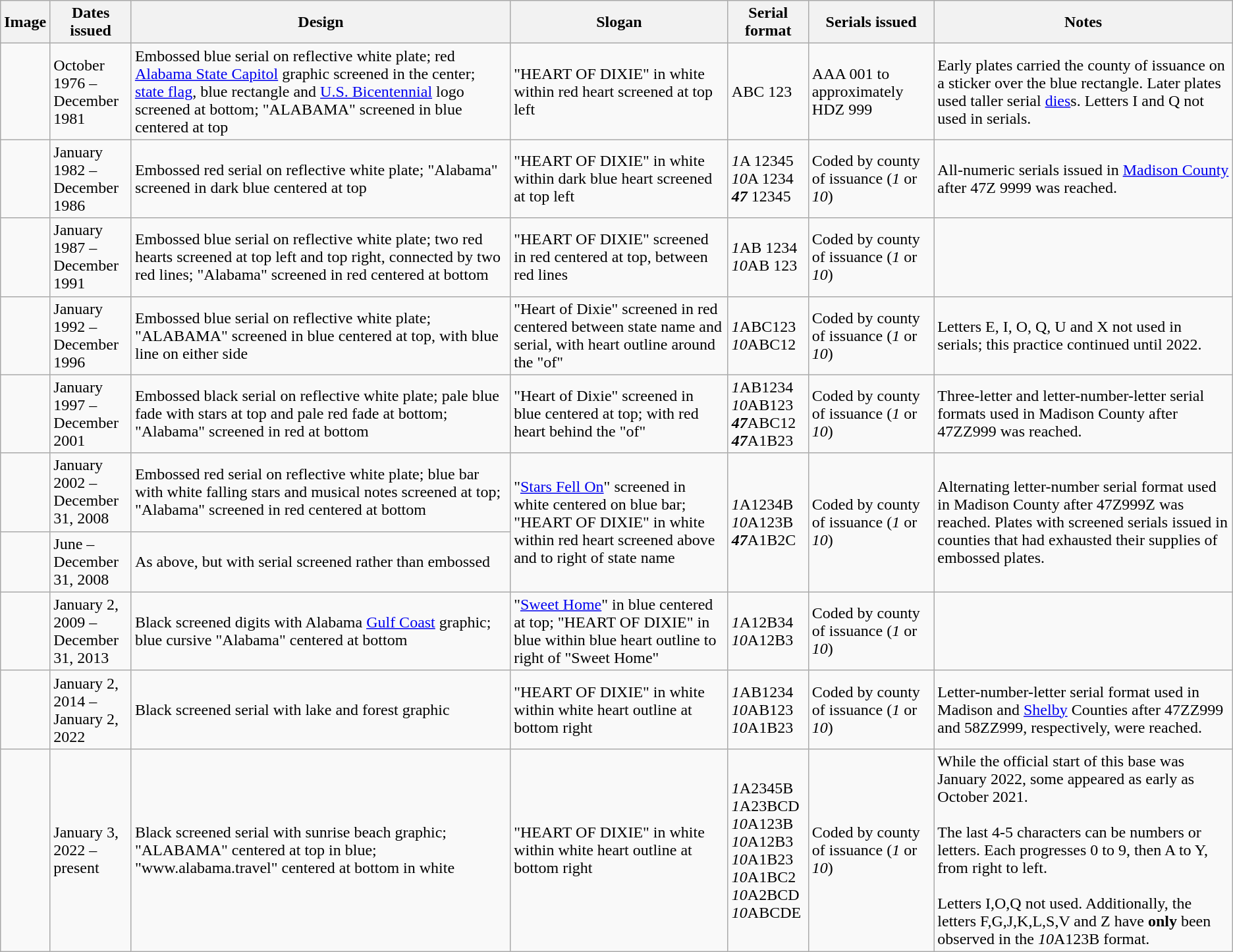<table class="wikitable">
<tr>
<th>Image</th>
<th style="width:75px;">Dates issued</th>
<th>Design</th>
<th>Slogan</th>
<th>Serial format</th>
<th>Serials issued</th>
<th>Notes</th>
</tr>
<tr>
<td><br></td>
<td>October 1976 – December 1981</td>
<td>Embossed blue serial on reflective white plate; red <a href='#'>Alabama State Capitol</a> graphic screened in the center; <a href='#'>state flag</a>, blue rectangle and <a href='#'>U.S. Bicentennial</a> logo screened at bottom; "ALABAMA" screened in blue centered at top</td>
<td>"HEART OF DIXIE" in white within red heart screened at top left</td>
<td>ABC 123</td>
<td>AAA 001 to approximately HDZ 999</td>
<td>Early plates carried the county of issuance on a sticker over the blue rectangle. Later plates used taller serial <a href='#'>dies</a>s. Letters I and Q not used in serials.</td>
</tr>
<tr>
<td></td>
<td>January 1982 – December 1986</td>
<td>Embossed red serial on reflective white plate; "Alabama" screened in dark blue centered at top</td>
<td>"HEART OF DIXIE" in white within dark blue heart screened at top left</td>
<td><em>1</em>A 12345<br><em>10</em>A 1234<br><strong><em>47</em></strong> 12345</td>
<td>Coded by county of issuance (<em>1</em> or <em>10</em>)</td>
<td>All-numeric serials issued in <a href='#'>Madison County</a> after 47Z 9999 was reached.</td>
</tr>
<tr>
<td></td>
<td>January 1987 – December 1991</td>
<td>Embossed blue serial on reflective white plate; two red hearts screened at top left and top right, connected by two red lines; "Alabama" screened in red centered at bottom</td>
<td>"HEART OF DIXIE" screened in red centered at top, between red lines</td>
<td><em>1</em>AB 1234<br><em>10</em>AB 123</td>
<td>Coded by county of issuance (<em>1</em> or <em>10</em>)</td>
<td></td>
</tr>
<tr>
<td></td>
<td>January 1992 – December 1996</td>
<td>Embossed blue serial on reflective white plate; "ALABAMA" screened in blue centered at top, with blue line on either side</td>
<td>"Heart of Dixie" screened in red centered between state name and serial, with heart outline around the "of"</td>
<td><em>1</em>ABC123<br><em>10</em>ABC12</td>
<td>Coded by county of issuance (<em>1</em> or <em>10</em>)</td>
<td>Letters E, I, O, Q, U and X not used in serials; this practice continued until 2022.</td>
</tr>
<tr>
<td></td>
<td>January 1997 – December 2001</td>
<td>Embossed black serial on reflective white plate; pale blue fade with stars at top and pale red fade at bottom; "Alabama" screened in red at bottom</td>
<td>"Heart of Dixie" screened in blue centered at top; with red heart behind the "of"</td>
<td><em>1</em>AB1234<br><em>10</em>AB123<br><strong><em>47</em></strong>ABC12<br><strong><em>47</em></strong>A1B23</td>
<td>Coded by county of issuance (<em>1</em> or <em>10</em>)</td>
<td>Three-letter and letter-number-letter serial formats used in Madison County after 47ZZ999 was reached.</td>
</tr>
<tr>
<td></td>
<td>January 2002 – December 31, 2008</td>
<td>Embossed red serial on reflective white plate; blue bar with white falling stars and musical notes screened at top; "Alabama" screened in red centered at bottom</td>
<td rowspan="2">"<a href='#'>Stars Fell On</a>" screened in white centered on blue bar; "HEART OF DIXIE" in white within red heart screened above and to right of state name</td>
<td rowspan="2"><em>1</em>A1234B<br><em>10</em>A123B<br><strong><em>47</em></strong>A1B2C</td>
<td rowspan="2">Coded by county of issuance (<em>1</em> or <em>10</em>)</td>
<td rowspan="2">Alternating letter-number serial format used in Madison County after 47Z999Z was reached. Plates with screened serials issued in counties that had exhausted their supplies of embossed plates.</td>
</tr>
<tr>
<td></td>
<td>June – December 31, 2008</td>
<td>As above, but with serial screened rather than embossed</td>
</tr>
<tr>
<td></td>
<td>January 2, 2009 – December 31, 2013</td>
<td>Black screened digits with Alabama <a href='#'>Gulf Coast</a> graphic; blue cursive "Alabama" centered at bottom</td>
<td>"<a href='#'>Sweet Home</a>" in blue centered at top; "HEART OF DIXIE" in blue within blue heart outline to right of "Sweet Home"</td>
<td><em>1</em>A12B34<br><em>10</em>A12B3</td>
<td>Coded by county of issuance (<em>1</em> or <em>10</em>)</td>
<td></td>
</tr>
<tr>
<td></td>
<td>January 2, 2014 – January 2, 2022</td>
<td>Black screened serial with lake and forest graphic</td>
<td>"HEART OF DIXIE" in white within white heart outline at bottom right</td>
<td><em>1</em>AB1234<br><em>10</em>AB123<br><em>10</em>A1B23</td>
<td>Coded by county of issuance (<em>1</em> or <em>10</em>)</td>
<td>Letter-number-letter serial format used in Madison and <a href='#'>Shelby</a> Counties after 47ZZ999 and 58ZZ999, respectively, were reached.</td>
</tr>
<tr>
<td></td>
<td>January 3, 2022 – present</td>
<td>Black screened serial with sunrise beach graphic; "ALABAMA" centered at top in blue; "www.alabama.travel" centered at bottom in white</td>
<td>"HEART OF DIXIE" in white within white heart outline at bottom right</td>
<td><em>1</em>A2345B<br><em>1</em>A23BCD<br><em>10</em>A123B<br><em>10</em>A12B3<br><em>10</em>A1B23<br><em>10</em>A1BC2<br><em>10</em>A2BCD <br><em>10</em>ABCDE</td>
<td>Coded by county of issuance (<em>1</em> or <em>10</em>)</td>
<td>While the official start of this base was January 2022, some appeared as early as October 2021.<br><br>The last 4-5 characters can be numbers or letters. Each progresses 0 to 9, then A to Y, from right to left.<br><br>Letters I,O,Q not used. Additionally, the letters F,G,J,K,L,S,V and Z have <strong>only</strong> been observed in the <em>10</em>A123B format.</td>
</tr>
</table>
